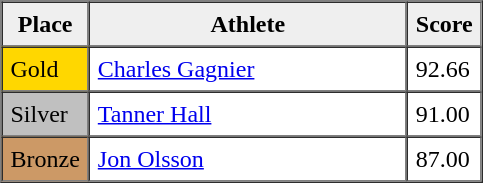<table border=1 cellpadding=5 cellspacing=0>
<tr>
<th style="background:#efefef;" width="20">Place</th>
<th style="background:#efefef;" width="200">Athlete</th>
<th style="background:#efefef;" width="20">Score</th>
</tr>
<tr align=left>
<td style="background:gold;">Gold</td>
<td><a href='#'>Charles Gagnier</a></td>
<td>92.66</td>
</tr>
<tr align=left>
<td style="background:silver;">Silver</td>
<td><a href='#'>Tanner Hall</a></td>
<td>91.00</td>
</tr>
<tr align=left>
<td style="background:#CC9966;">Bronze</td>
<td><a href='#'>Jon Olsson</a></td>
<td>87.00</td>
</tr>
</table>
